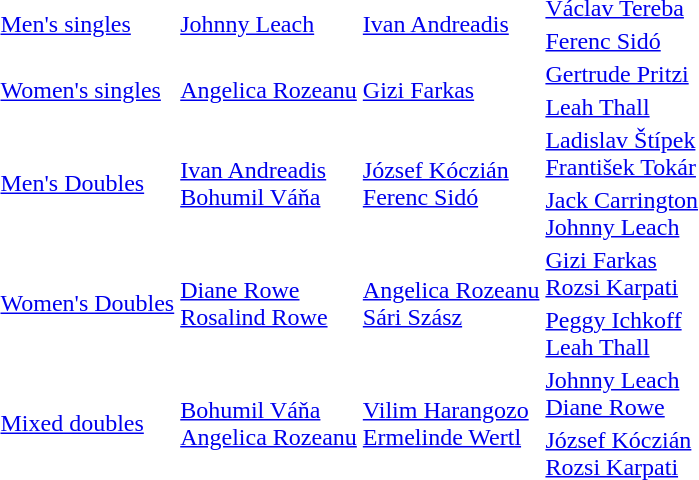<table>
<tr>
<td rowspan=2><a href='#'>Men's singles</a></td>
<td rowspan=2> <a href='#'>Johnny Leach</a></td>
<td rowspan=2> <a href='#'>Ivan Andreadis</a></td>
<td> <a href='#'>Václav Tereba</a></td>
</tr>
<tr>
<td> <a href='#'>Ferenc Sidó</a></td>
</tr>
<tr>
<td rowspan=2><a href='#'>Women's singles</a></td>
<td rowspan=2> <a href='#'>Angelica Rozeanu</a></td>
<td rowspan=2> <a href='#'>Gizi Farkas</a></td>
<td> <a href='#'>Gertrude Pritzi</a></td>
</tr>
<tr>
<td> <a href='#'>Leah Thall</a></td>
</tr>
<tr>
<td rowspan=2><a href='#'>Men's Doubles</a></td>
<td rowspan=2> <a href='#'>Ivan Andreadis</a><br> <a href='#'>Bohumil Váňa</a></td>
<td rowspan=2> <a href='#'>József Kóczián</a><br> <a href='#'>Ferenc Sidó</a></td>
<td> <a href='#'>Ladislav Štípek</a><br> <a href='#'>František Tokár</a></td>
</tr>
<tr>
<td> <a href='#'>Jack Carrington</a><br> <a href='#'>Johnny Leach</a></td>
</tr>
<tr>
<td rowspan=2><a href='#'>Women's Doubles</a></td>
<td rowspan=2> <a href='#'>Diane Rowe</a><br> <a href='#'>Rosalind Rowe</a></td>
<td rowspan=2> <a href='#'>Angelica Rozeanu</a><br> <a href='#'>Sári Szász</a></td>
<td> <a href='#'>Gizi Farkas</a><br> <a href='#'>Rozsi Karpati</a></td>
</tr>
<tr>
<td> <a href='#'>Peggy Ichkoff</a><br> <a href='#'>Leah Thall</a></td>
</tr>
<tr>
<td rowspan=2><a href='#'>Mixed doubles</a></td>
<td rowspan=2> <a href='#'>Bohumil Váňa</a><br> <a href='#'>Angelica Rozeanu</a></td>
<td rowspan=2> <a href='#'>Vilim Harangozo</a><br> <a href='#'>Ermelinde Wertl</a></td>
<td> <a href='#'>Johnny Leach</a><br> <a href='#'>Diane Rowe</a></td>
</tr>
<tr>
<td> <a href='#'>József Kóczián</a><br> <a href='#'>Rozsi Karpati</a></td>
</tr>
</table>
